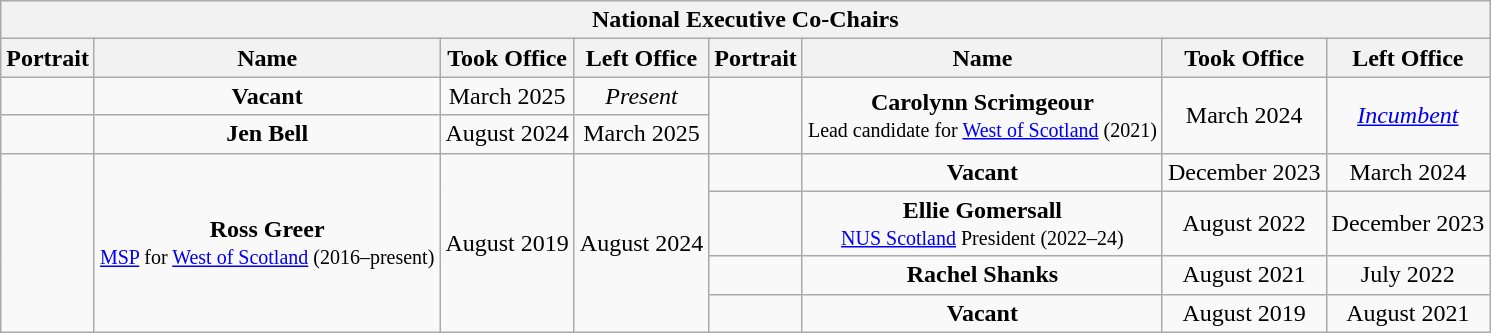<table class="wikitable" style="text-align:center">
<tr>
<th colspan="8">National Executive Co-Chairs</th>
</tr>
<tr>
<th><strong>Portrait</strong></th>
<th><strong>Name</strong></th>
<th><strong>Took Office</strong></th>
<th><strong>Left Office</strong></th>
<th><strong>Portrait</strong></th>
<th><strong>Name</strong></th>
<th><strong>Took Office</strong></th>
<th><strong>Left Office</strong></th>
</tr>
<tr>
<td></td>
<td><strong>Vacant</strong></td>
<td>March 2025</td>
<td><em>Present</em></td>
<td rowspan="3"></td>
<td rowspan="3"><strong>Carolynn Scrimgeour</strong><br><small>Lead candidate for <a href='#'>West of Scotland</a> (2021)</small></td>
<td rowspan="3">March 2024</td>
<td rowspan="3"><em><a href='#'>Incumbent</a></em></td>
</tr>
<tr>
<td></td>
<td><strong>Jen Bell</strong></td>
<td>August 2024</td>
<td>March 2025</td>
</tr>
<tr>
<td rowspan="5"></td>
<td rowspan="5"><strong>Ross Greer</strong><br><small><a href='#'>MSP</a> for <a href='#'>West of Scotland</a> (2016–present)</small></td>
<td rowspan="5">August 2019</td>
<td rowspan="5">August 2024</td>
</tr>
<tr>
<td></td>
<td><strong>Vacant</strong></td>
<td>December 2023</td>
<td>March 2024</td>
</tr>
<tr>
<td></td>
<td><strong>Ellie Gomersall</strong><br><small><a href='#'>NUS Scotland</a> President (2022–24)</small></td>
<td>August 2022</td>
<td>December 2023</td>
</tr>
<tr>
<td></td>
<td><strong>Rachel Shanks</strong></td>
<td>August 2021</td>
<td>July 2022</td>
</tr>
<tr>
<td></td>
<td><strong>Vacant</strong></td>
<td>August 2019</td>
<td>August 2021</td>
</tr>
</table>
